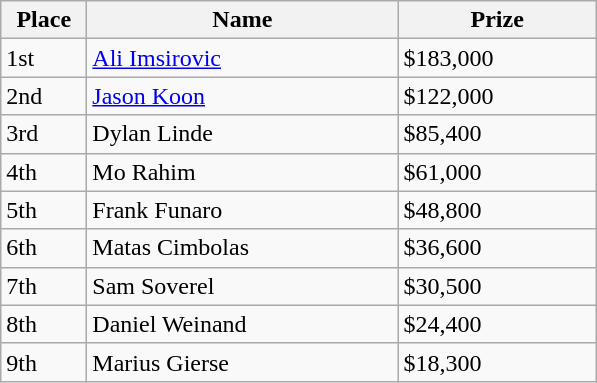<table class="wikitable">
<tr>
<th width="50">Place</th>
<th width="200">Name</th>
<th width="125">Prize</th>
</tr>
<tr>
<td>1st</td>
<td> <a href='#'>Ali Imsirovic</a></td>
<td>$183,000</td>
</tr>
<tr>
<td>2nd</td>
<td> <a href='#'>Jason Koon</a></td>
<td>$122,000</td>
</tr>
<tr>
<td>3rd</td>
<td> Dylan Linde</td>
<td>$85,400</td>
</tr>
<tr>
<td>4th</td>
<td> Mo Rahim</td>
<td>$61,000</td>
</tr>
<tr>
<td>5th</td>
<td> Frank Funaro</td>
<td>$48,800</td>
</tr>
<tr>
<td>6th</td>
<td> Matas Cimbolas</td>
<td>$36,600</td>
</tr>
<tr>
<td>7th</td>
<td> Sam Soverel</td>
<td>$30,500</td>
</tr>
<tr>
<td>8th</td>
<td> Daniel Weinand</td>
<td>$24,400</td>
</tr>
<tr>
<td>9th</td>
<td> Marius Gierse</td>
<td>$18,300</td>
</tr>
</table>
